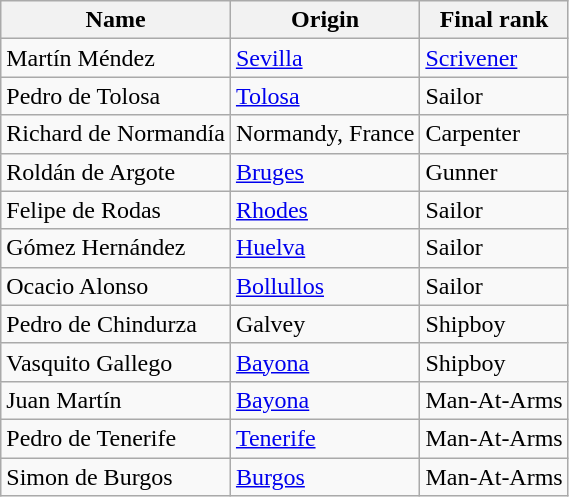<table class="wikitable">
<tr>
<th>Name</th>
<th>Origin</th>
<th>Final rank</th>
</tr>
<tr>
<td>Martín Méndez</td>
<td><a href='#'>Sevilla</a></td>
<td><a href='#'>Scrivener</a></td>
</tr>
<tr>
<td>Pedro de Tolosa</td>
<td><a href='#'>Tolosa</a></td>
<td>Sailor</td>
</tr>
<tr>
<td>Richard de Normandía</td>
<td>Normandy, France</td>
<td>Carpenter</td>
</tr>
<tr>
<td>Roldán de Argote</td>
<td><a href='#'>Bruges</a></td>
<td>Gunner</td>
</tr>
<tr>
<td>Felipe de Rodas</td>
<td><a href='#'>Rhodes</a></td>
<td>Sailor</td>
</tr>
<tr>
<td>Gómez Hernández</td>
<td><a href='#'>Huelva</a></td>
<td>Sailor</td>
</tr>
<tr>
<td>Ocacio Alonso</td>
<td><a href='#'>Bollullos</a></td>
<td>Sailor</td>
</tr>
<tr>
<td>Pedro de Chindurza</td>
<td>Galvey</td>
<td>Shipboy</td>
</tr>
<tr>
<td>Vasquito Gallego</td>
<td><a href='#'>Bayona</a></td>
<td>Shipboy</td>
</tr>
<tr>
<td>Juan Martín</td>
<td><a href='#'>Bayona</a></td>
<td>Man-At-Arms</td>
</tr>
<tr>
<td>Pedro de Tenerife</td>
<td><a href='#'>Tenerife</a></td>
<td>Man-At-Arms</td>
</tr>
<tr>
<td>Simon de Burgos</td>
<td><a href='#'>Burgos</a></td>
<td>Man-At-Arms</td>
</tr>
</table>
